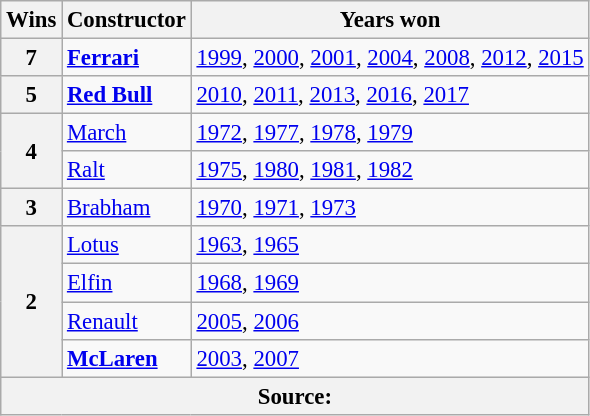<table class="wikitable" style="font-size: 95%;">
<tr>
<th>Wins</th>
<th>Constructor</th>
<th>Years won</th>
</tr>
<tr>
<th>7</th>
<td><strong> <a href='#'>Ferrari</a></strong></td>
<td><a href='#'>1999</a>, <a href='#'>2000</a>, <a href='#'>2001</a>, <a href='#'>2004</a>, <a href='#'>2008</a>, <a href='#'>2012</a>, <a href='#'>2015</a></td>
</tr>
<tr>
<th>5</th>
<td><strong> <a href='#'>Red Bull</a></strong></td>
<td><a href='#'>2010</a>, <a href='#'>2011</a>, <a href='#'>2013</a>, <a href='#'>2016</a>, <a href='#'>2017</a></td>
</tr>
<tr>
<th rowspan="2">4</th>
<td> <a href='#'>March</a></td>
<td><span><a href='#'>1972</a>, <a href='#'>1977</a>, <a href='#'>1978</a>, <a href='#'>1979</a></span></td>
</tr>
<tr>
<td> <a href='#'>Ralt</a></td>
<td><span><a href='#'>1975</a>, <a href='#'>1980</a>, <a href='#'>1981</a>, <a href='#'>1982</a></span></td>
</tr>
<tr>
<th>3</th>
<td> <a href='#'>Brabham</a></td>
<td><span><a href='#'>1970</a>, <a href='#'>1971</a>, <a href='#'>1973</a></span></td>
</tr>
<tr>
<th rowspan="4">2</th>
<td> <a href='#'>Lotus</a></td>
<td><span><a href='#'>1963</a>, <a href='#'>1965</a></span></td>
</tr>
<tr>
<td> <a href='#'>Elfin</a></td>
<td><span><a href='#'>1968</a>, <a href='#'>1969</a></span></td>
</tr>
<tr>
<td> <a href='#'>Renault</a></td>
<td><a href='#'>2005</a>, <a href='#'>2006</a></td>
</tr>
<tr>
<td><strong> <a href='#'>McLaren</a></strong></td>
<td><a href='#'>2003</a>, <a href='#'>2007</a></td>
</tr>
<tr>
<th colspan="3">Source:</th>
</tr>
</table>
